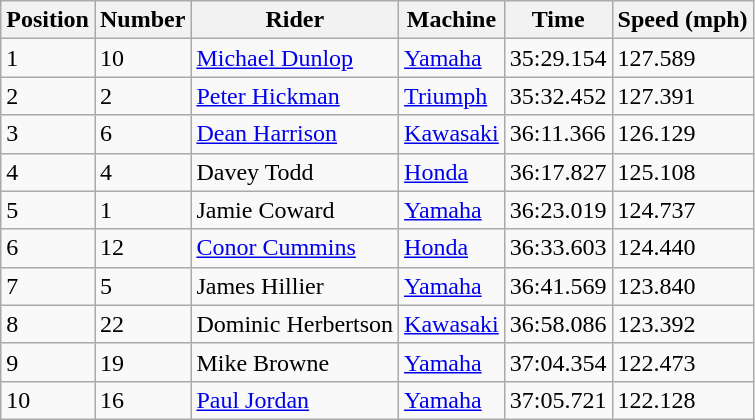<table class="wikitable">
<tr>
<th>Position</th>
<th>Number</th>
<th>Rider</th>
<th>Machine</th>
<th>Time</th>
<th>Speed (mph)</th>
</tr>
<tr>
<td>1</td>
<td>10</td>
<td> <a href='#'>Michael Dunlop</a></td>
<td><a href='#'>Yamaha</a></td>
<td>35:29.154</td>
<td>127.589</td>
</tr>
<tr>
<td>2</td>
<td>2</td>
<td> <a href='#'>Peter Hickman</a></td>
<td><a href='#'>Triumph</a></td>
<td>35:32.452</td>
<td>127.391</td>
</tr>
<tr>
<td>3</td>
<td>6</td>
<td> <a href='#'>Dean Harrison</a></td>
<td><a href='#'>Kawasaki</a></td>
<td>36:11.366</td>
<td>126.129</td>
</tr>
<tr>
<td>4</td>
<td>4</td>
<td> Davey Todd</td>
<td><a href='#'>Honda</a></td>
<td>36:17.827</td>
<td>125.108</td>
</tr>
<tr>
<td>5</td>
<td>1</td>
<td> Jamie Coward</td>
<td><a href='#'>Yamaha</a></td>
<td>36:23.019</td>
<td>124.737</td>
</tr>
<tr>
<td>6</td>
<td>12</td>
<td> <a href='#'>Conor Cummins</a></td>
<td><a href='#'>Honda</a></td>
<td>36:33.603</td>
<td>124.440</td>
</tr>
<tr>
<td>7</td>
<td>5</td>
<td> James Hillier</td>
<td><a href='#'>Yamaha</a></td>
<td>36:41.569</td>
<td>123.840</td>
</tr>
<tr>
<td>8</td>
<td>22</td>
<td> Dominic Herbertson</td>
<td><a href='#'>Kawasaki</a></td>
<td>36:58.086</td>
<td>123.392</td>
</tr>
<tr>
<td>9</td>
<td>19</td>
<td> Mike Browne</td>
<td><a href='#'>Yamaha</a></td>
<td>37:04.354</td>
<td>122.473</td>
</tr>
<tr>
<td>10</td>
<td>16</td>
<td> <a href='#'>Paul Jordan</a></td>
<td><a href='#'>Yamaha</a></td>
<td>37:05.721</td>
<td>122.128</td>
</tr>
</table>
